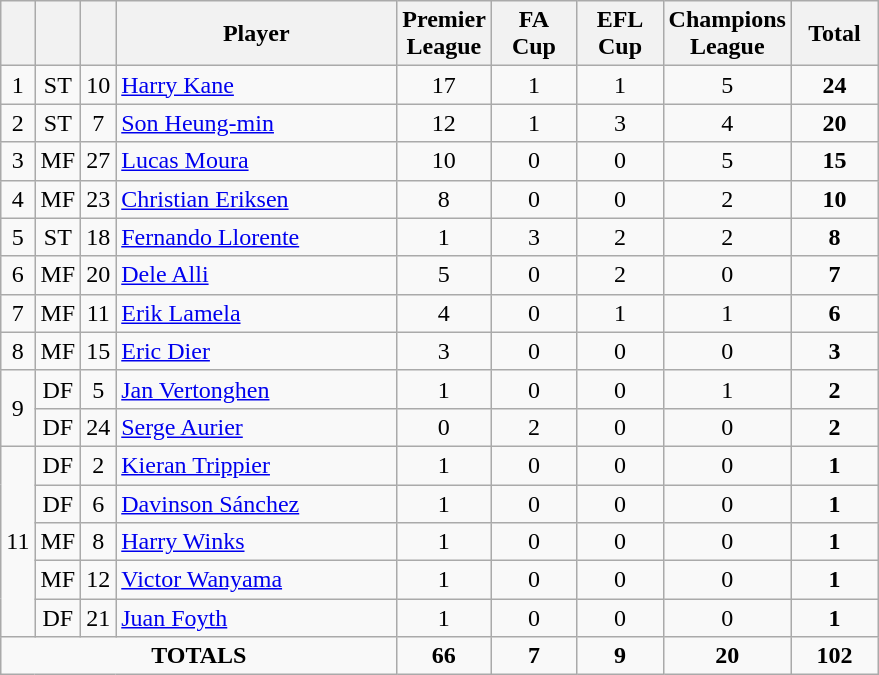<table class="wikitable sortable" style="text-align: center;">
<tr>
<th width=10></th>
<th width=10></th>
<th width=10></th>
<th width=180>Player</th>
<th width=50>Premier League</th>
<th width=50>FA Cup</th>
<th width=50>EFL Cup</th>
<th width=50>Champions League</th>
<th width=50>Total</th>
</tr>
<tr>
<td rowspan="1">1</td>
<td>ST</td>
<td>10</td>
<td align=left> <a href='#'>Harry Kane</a></td>
<td>17</td>
<td>1</td>
<td>1</td>
<td>5</td>
<td><strong>24</strong></td>
</tr>
<tr>
<td rowspan="1">2</td>
<td>ST</td>
<td>7</td>
<td align=left> <a href='#'>Son Heung-min</a></td>
<td>12</td>
<td>1</td>
<td>3</td>
<td>4</td>
<td><strong>20</strong></td>
</tr>
<tr>
<td rowspan="1">3</td>
<td>MF</td>
<td>27</td>
<td align=left> <a href='#'>Lucas Moura</a></td>
<td>10</td>
<td>0</td>
<td>0</td>
<td>5</td>
<td><strong>15</strong></td>
</tr>
<tr>
<td rowspan="1">4</td>
<td>MF</td>
<td>23</td>
<td align=left> <a href='#'>Christian Eriksen</a></td>
<td>8</td>
<td>0</td>
<td>0</td>
<td>2</td>
<td><strong>10</strong></td>
</tr>
<tr>
<td rowspan="1">5</td>
<td>ST</td>
<td>18</td>
<td align=left> <a href='#'>Fernando Llorente</a></td>
<td>1</td>
<td>3</td>
<td>2</td>
<td>2</td>
<td><strong>8</strong></td>
</tr>
<tr>
<td rowspan="1">6</td>
<td>MF</td>
<td>20</td>
<td align=left> <a href='#'>Dele Alli</a></td>
<td>5</td>
<td>0</td>
<td>2</td>
<td>0</td>
<td><strong>7</strong></td>
</tr>
<tr>
<td rowspan="1">7</td>
<td>MF</td>
<td>11</td>
<td align=left> <a href='#'>Erik Lamela</a></td>
<td>4</td>
<td>0</td>
<td>1</td>
<td>1</td>
<td><strong>6</strong></td>
</tr>
<tr>
<td rowspan="1">8</td>
<td>MF</td>
<td>15</td>
<td align=left> <a href='#'>Eric Dier</a></td>
<td>3</td>
<td>0</td>
<td>0</td>
<td>0</td>
<td><strong>3</strong></td>
</tr>
<tr>
<td rowspan="2">9</td>
<td>DF</td>
<td>5</td>
<td align=left> <a href='#'>Jan Vertonghen</a></td>
<td>1</td>
<td>0</td>
<td>0</td>
<td>1</td>
<td><strong>2</strong></td>
</tr>
<tr>
<td>DF</td>
<td>24</td>
<td align=left> <a href='#'>Serge Aurier</a></td>
<td>0</td>
<td>2</td>
<td>0</td>
<td>0</td>
<td><strong>2</strong></td>
</tr>
<tr>
<td rowspan="5">11</td>
<td>DF</td>
<td>2</td>
<td align=left> <a href='#'>Kieran Trippier</a></td>
<td>1</td>
<td>0</td>
<td>0</td>
<td>0</td>
<td><strong>1</strong></td>
</tr>
<tr>
<td>DF</td>
<td>6</td>
<td align=left> <a href='#'>Davinson Sánchez</a></td>
<td>1</td>
<td>0</td>
<td>0</td>
<td>0</td>
<td><strong>1</strong></td>
</tr>
<tr>
<td>MF</td>
<td>8</td>
<td align=left> <a href='#'>Harry Winks</a></td>
<td>1</td>
<td>0</td>
<td>0</td>
<td>0</td>
<td><strong>1</strong></td>
</tr>
<tr>
<td>MF</td>
<td>12</td>
<td align=left> <a href='#'>Victor Wanyama</a></td>
<td>1</td>
<td>0</td>
<td>0</td>
<td>0</td>
<td><strong>1</strong></td>
</tr>
<tr>
<td>DF</td>
<td>21</td>
<td align=left> <a href='#'>Juan Foyth</a></td>
<td>1</td>
<td>0</td>
<td>0</td>
<td>0</td>
<td><strong>1</strong></td>
</tr>
<tr>
<td colspan="4"><strong>TOTALS</strong></td>
<td><strong>66</strong></td>
<td><strong>7</strong></td>
<td><strong>9</strong></td>
<td><strong>20</strong></td>
<td><strong>102</strong></td>
</tr>
</table>
